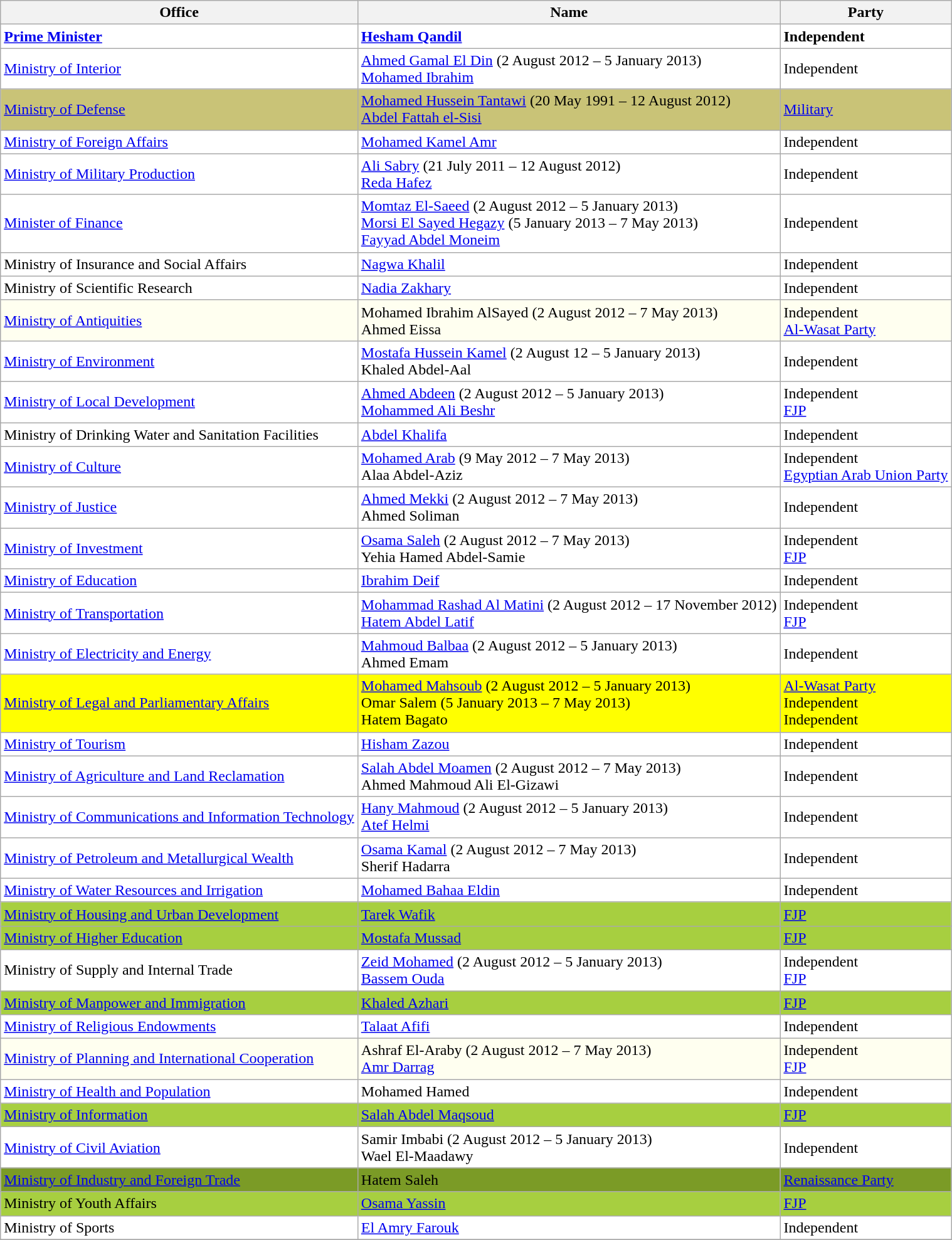<table class="wikitable">
<tr>
<th>Office</th>
<th>Name</th>
<th>Party</th>
</tr>
<tr bgcolor="#FFFFFF">
<td><strong><a href='#'>Prime Minister</a></strong></td>
<td><strong><a href='#'>Hesham Qandil</a></strong></td>
<td><strong>Independent</strong></td>
</tr>
<tr bgcolor="#FFFFFF">
<td><a href='#'>Ministry of Interior</a></td>
<td><a href='#'>Ahmed Gamal El Din</a> (2 August 2012 – 5 January 2013)<br><a href='#'>Mohamed Ibrahim</a></td>
<td>Independent</td>
</tr>
<tr bgcolor="#C9C377">
<td><a href='#'>Ministry of Defense</a></td>
<td><a href='#'>Mohamed Hussein Tantawi</a> (20 May 1991 – 12 August 2012)<br><a href='#'>Abdel Fattah el-Sisi</a></td>
<td><a href='#'>Military</a></td>
</tr>
<tr bgcolor="#FFFFFF">
<td><a href='#'>Ministry of Foreign Affairs</a></td>
<td><a href='#'>Mohamed Kamel Amr</a></td>
<td>Independent</td>
</tr>
<tr bgcolor="#FFFFFF">
<td><a href='#'>Ministry of Military Production</a></td>
<td><a href='#'>Ali Sabry</a> (21 July 2011 – 12 August 2012)<br><a href='#'>Reda Hafez</a></td>
<td>Independent</td>
</tr>
<tr bgcolor="#FFFFFF">
<td><a href='#'>Minister of Finance</a></td>
<td><a href='#'>Momtaz El-Saeed</a> (2 August 2012 – 5 January 2013)<br><a href='#'>Morsi El Sayed Hegazy</a> (5 January 2013 – 7 May 2013)<br><a href='#'>Fayyad Abdel Moneim</a></td>
<td>Independent</td>
</tr>
<tr bgcolor="#FFFFFF">
<td>Ministry of Insurance and Social Affairs</td>
<td><a href='#'>Nagwa Khalil</a></td>
<td>Independent</td>
</tr>
<tr bgcolor="#FFFFFF">
<td>Ministry of Scientific Research</td>
<td><a href='#'>Nadia Zakhary</a></td>
<td>Independent</td>
</tr>
<tr bgcolor="#FFFFF">
<td><a href='#'>Ministry of Antiquities</a></td>
<td>Mohamed Ibrahim AlSayed (2 August 2012 – 7 May 2013)<br>Ahmed Eissa</td>
<td>Independent<br><a href='#'>Al-Wasat Party</a></td>
</tr>
<tr bgcolor="#FFFFFF">
<td><a href='#'>Ministry of Environment</a></td>
<td><a href='#'>Mostafa Hussein Kamel</a> (2 August 12 – 5 January 2013)<br>Khaled Abdel-Aal</td>
<td>Independent</td>
</tr>
<tr bgcolor="#FFFFFF">
<td><a href='#'>Ministry of Local Development</a></td>
<td><a href='#'>Ahmed Abdeen</a> (2 August 2012 – 5 January 2013)<br><a href='#'>Mohammed Ali Beshr</a></td>
<td>Independent<br><a href='#'>FJP</a></td>
</tr>
<tr bgcolor="#FFFFFF">
<td>Ministry of Drinking Water and Sanitation Facilities</td>
<td><a href='#'>Abdel Khalifa</a></td>
<td>Independent</td>
</tr>
<tr bgcolor="#FFFFFF">
<td><a href='#'>Ministry of Culture</a></td>
<td><a href='#'>Mohamed Arab</a> (9 May 2012 – 7 May 2013)<br>Alaa Abdel-Aziz</td>
<td>Independent<br><a href='#'>Egyptian Arab Union Party</a></td>
</tr>
<tr bgcolor="#FFFFFF">
<td><a href='#'>Ministry of Justice</a></td>
<td><a href='#'>Ahmed Mekki</a> (2 August 2012 – 7 May 2013)<br>Ahmed Soliman</td>
<td>Independent</td>
</tr>
<tr bgcolor="#FFFFFF">
<td><a href='#'>Ministry of Investment</a></td>
<td><a href='#'>Osama Saleh</a> (2 August 2012 – 7 May 2013)<br>Yehia Hamed Abdel-Samie</td>
<td>Independent<br><a href='#'>FJP</a></td>
</tr>
<tr bgcolor="#FFFFFF">
<td><a href='#'>Ministry of Education</a></td>
<td><a href='#'>Ibrahim Deif</a></td>
<td>Independent</td>
</tr>
<tr bgcolor="#FFFFFF">
<td><a href='#'>Ministry of Transportation</a></td>
<td><a href='#'>Mohammad Rashad Al Matini</a> (2 August 2012 – 17 November 2012)<br><a href='#'>Hatem Abdel Latif</a></td>
<td>Independent<br> <a href='#'>FJP</a></td>
</tr>
<tr bgcolor="#FFFFFF">
<td><a href='#'>Ministry of Electricity and Energy</a></td>
<td><a href='#'>Mahmoud Balbaa</a> (2 August 2012 – 5 January 2013)<br>Ahmed Emam</td>
<td>Independent</td>
</tr>
<tr bgcolor="#FFFF00">
<td><a href='#'>Ministry of Legal and Parliamentary Affairs</a></td>
<td><a href='#'>Mohamed Mahsoub</a> (2 August 2012 – 5 January 2013)<br>Omar Salem (5 January 2013 – 7 May 2013)<br>Hatem Bagato</td>
<td><a href='#'>Al-Wasat Party</a><br>Independent<br>Independent</td>
</tr>
<tr bgcolor="#FFFFFF">
<td><a href='#'>Ministry of Tourism</a></td>
<td><a href='#'>Hisham Zazou</a></td>
<td>Independent</td>
</tr>
<tr bgcolor="#FFFFFF">
<td><a href='#'>Ministry of Agriculture and Land Reclamation</a></td>
<td><a href='#'>Salah Abdel Moamen</a> (2 August 2012 – 7 May 2013)<br>Ahmed Mahmoud Ali El-Gizawi</td>
<td>Independent</td>
</tr>
<tr bgcolor="#FFFFFF">
<td><a href='#'>Ministry of Communications and Information Technology</a></td>
<td><a href='#'>Hany Mahmoud</a> (2 August 2012 – 5 January 2013)<br><a href='#'>Atef Helmi</a></td>
<td>Independent</td>
</tr>
<tr bgcolor="#FFFFFF">
<td><a href='#'>Ministry of Petroleum and Metallurgical Wealth</a></td>
<td><a href='#'>Osama Kamal</a> (2 August 2012 – 7 May 2013)<br>Sherif Hadarra</td>
<td>Independent</td>
</tr>
<tr bgcolor="#FFFFFF">
<td><a href='#'>Ministry of Water Resources and Irrigation</a></td>
<td><a href='#'>Mohamed Bahaa Eldin</a></td>
<td>Independent</td>
</tr>
<tr bgcolor="#A7CF40">
<td><a href='#'>Ministry of Housing and Urban Development</a></td>
<td><a href='#'>Tarek Wafik</a></td>
<td><a href='#'>FJP</a></td>
</tr>
<tr bgcolor="#A7CF40">
<td><a href='#'>Ministry of Higher Education</a></td>
<td><a href='#'>Mostafa Mussad</a></td>
<td><a href='#'>FJP</a></td>
</tr>
<tr bgcolor="#FFFFFF">
<td>Ministry of Supply and Internal Trade</td>
<td><a href='#'>Zeid Mohamed</a> (2 August 2012 – 5 January 2013)<br><a href='#'>Bassem Ouda</a></td>
<td>Independent<br><a href='#'>FJP</a></td>
</tr>
<tr bgcolor="#A7CF40">
<td><a href='#'>Ministry of Manpower and Immigration</a></td>
<td><a href='#'>Khaled Azhari</a></td>
<td><a href='#'>FJP</a></td>
</tr>
<tr bgcolor="#FFFFFF">
<td><a href='#'>Ministry of Religious Endowments</a></td>
<td><a href='#'>Talaat Afifi</a></td>
<td>Independent</td>
</tr>
<tr bgcolor="#FFFFF">
<td><a href='#'>Ministry of Planning and International Cooperation</a></td>
<td>Ashraf El-Araby (2 August 2012 – 7 May 2013)<br><a href='#'>Amr Darrag</a></td>
<td>Independent<br><a href='#'>FJP</a></td>
</tr>
<tr bgcolor="#FFFFFF">
<td><a href='#'>Ministry of Health and Population</a></td>
<td>Mohamed Hamed</td>
<td>Independent</td>
</tr>
<tr bgcolor="#A7CF40">
<td><a href='#'>Ministry of Information</a></td>
<td><a href='#'>Salah Abdel Maqsoud</a></td>
<td><a href='#'>FJP</a></td>
</tr>
<tr bgcolor="#FFFFFF">
<td><a href='#'>Ministry of Civil Aviation</a></td>
<td>Samir Imbabi (2 August 2012 – 5 January 2013)<br>Wael El-Maadawy</td>
<td>Independent</td>
</tr>
<tr bgcolor="#7B9B26">
<td><a href='#'>Ministry of Industry and Foreign Trade</a></td>
<td>Hatem Saleh</td>
<td><a href='#'>Renaissance Party</a></td>
</tr>
<tr bgcolor="#A7CF40">
<td>Ministry of Youth Affairs</td>
<td><a href='#'>Osama Yassin</a></td>
<td><a href='#'>FJP</a></td>
</tr>
<tr bgcolor="#FFFFFF">
<td>Ministry of Sports</td>
<td><a href='#'>El Amry Farouk</a></td>
<td>Independent</td>
</tr>
<tr>
</tr>
</table>
